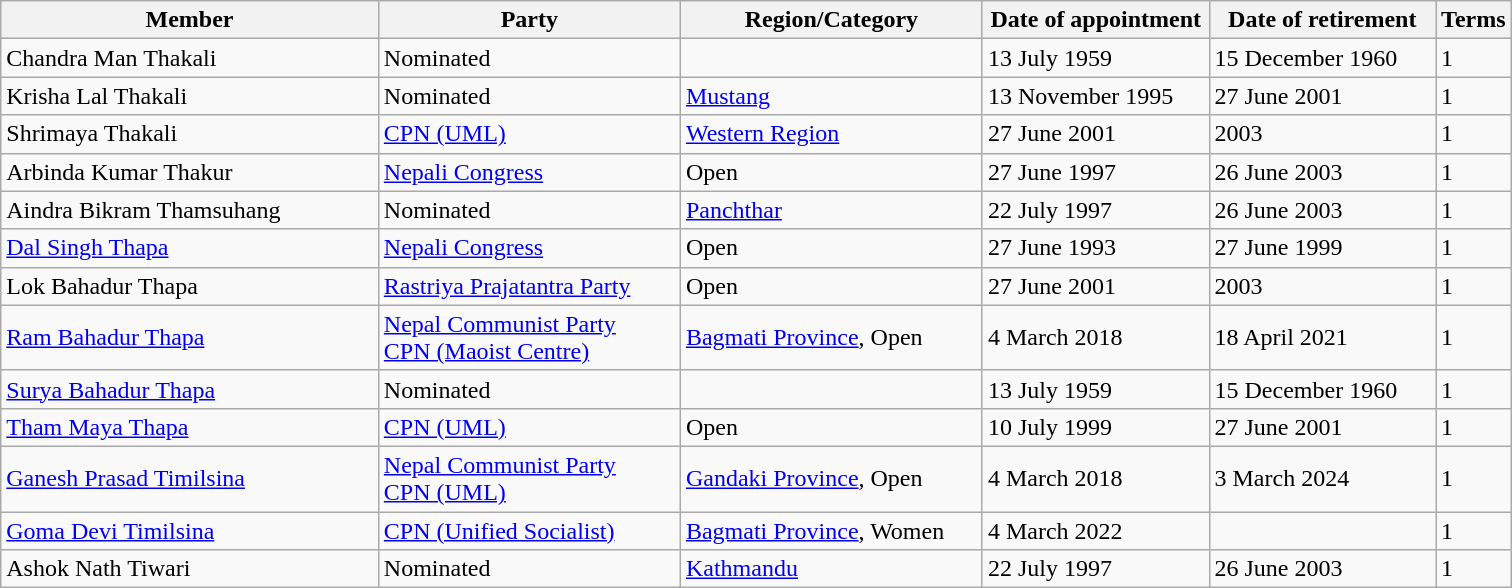<table class="wikitable sortable">
<tr>
<th style="width: 25%;">Member</th>
<th style="width: 20%;">Party</th>
<th style="width: 20%;">Region/Category</th>
<th style="width: 15%;">Date of appointment</th>
<th style="width: 15%;">Date of retirement</th>
<th style="width: 5%;">Terms</th>
</tr>
<tr>
<td>Chandra Man Thakali</td>
<td>Nominated</td>
<td></td>
<td>13 July 1959</td>
<td>15 December 1960</td>
<td>1</td>
</tr>
<tr>
<td>Krisha Lal Thakali</td>
<td>Nominated</td>
<td><a href='#'>Mustang</a></td>
<td>13 November 1995</td>
<td>27 June 2001</td>
<td>1</td>
</tr>
<tr>
<td>Shrimaya Thakali</td>
<td><a href='#'>CPN (UML)</a></td>
<td><a href='#'>Western Region</a></td>
<td>27 June 2001</td>
<td>2003</td>
<td>1</td>
</tr>
<tr>
<td>Arbinda Kumar Thakur</td>
<td><a href='#'>Nepali Congress</a></td>
<td>Open</td>
<td>27 June 1997</td>
<td>26 June 2003</td>
<td>1</td>
</tr>
<tr>
<td>Aindra Bikram Thamsuhang</td>
<td>Nominated</td>
<td><a href='#'>Panchthar</a></td>
<td>22 July 1997</td>
<td>26 June 2003</td>
<td>1</td>
</tr>
<tr>
<td><a href='#'>Dal Singh Thapa</a></td>
<td><a href='#'>Nepali Congress</a></td>
<td>Open</td>
<td>27 June 1993</td>
<td>27 June 1999</td>
<td>1</td>
</tr>
<tr>
<td>Lok Bahadur Thapa</td>
<td><a href='#'>Rastriya Prajatantra Party</a></td>
<td>Open</td>
<td>27 June 2001</td>
<td>2003</td>
<td>1</td>
</tr>
<tr>
<td><a href='#'>Ram Bahadur Thapa</a></td>
<td><a href='#'>Nepal Communist Party</a><br><a href='#'>CPN (Maoist Centre)</a></td>
<td><a href='#'>Bagmati Province</a>, Open</td>
<td>4 March 2018</td>
<td>18 April 2021</td>
<td>1</td>
</tr>
<tr>
<td><a href='#'>Surya Bahadur Thapa</a></td>
<td>Nominated</td>
<td></td>
<td>13 July 1959</td>
<td>15 December 1960</td>
<td>1</td>
</tr>
<tr>
<td><a href='#'>Tham Maya Thapa</a></td>
<td><a href='#'>CPN (UML)</a></td>
<td>Open</td>
<td>10 July 1999</td>
<td>27 June 2001</td>
<td>1</td>
</tr>
<tr>
<td><a href='#'>Ganesh Prasad Timilsina</a></td>
<td><a href='#'>Nepal Communist Party</a><br><a href='#'>CPN (UML)</a></td>
<td><a href='#'>Gandaki Province</a>, Open</td>
<td>4 March 2018</td>
<td>3 March 2024</td>
<td>1</td>
</tr>
<tr>
<td><a href='#'>Goma Devi Timilsina</a></td>
<td><a href='#'>CPN (Unified Socialist)</a></td>
<td><a href='#'>Bagmati Province</a>, Women</td>
<td>4 March 2022</td>
<td></td>
<td>1</td>
</tr>
<tr>
<td>Ashok Nath Tiwari</td>
<td>Nominated</td>
<td><a href='#'>Kathmandu</a></td>
<td>22 July 1997</td>
<td>26 June 2003</td>
<td>1</td>
</tr>
</table>
